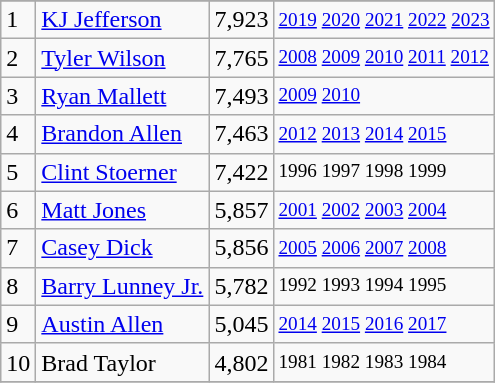<table class="wikitable">
<tr>
</tr>
<tr>
<td>1</td>
<td><a href='#'>KJ Jefferson</a></td>
<td>7,923</td>
<td style="font-size:80%;"><a href='#'>2019</a> <a href='#'>2020</a> <a href='#'>2021</a> <a href='#'>2022</a> <a href='#'>2023</a></td>
</tr>
<tr>
<td>2</td>
<td><a href='#'>Tyler Wilson</a></td>
<td>7,765</td>
<td style="font-size:80%;"><a href='#'>2008</a> <a href='#'>2009</a> <a href='#'>2010</a> <a href='#'>2011</a> <a href='#'>2012</a></td>
</tr>
<tr>
<td>3</td>
<td><a href='#'>Ryan Mallett</a></td>
<td>7,493</td>
<td style="font-size:80%;"><a href='#'>2009</a> <a href='#'>2010</a></td>
</tr>
<tr>
<td>4</td>
<td><a href='#'>Brandon Allen</a></td>
<td>7,463</td>
<td style="font-size:80%;"><a href='#'>2012</a> <a href='#'>2013</a> <a href='#'>2014</a> <a href='#'>2015</a></td>
</tr>
<tr>
<td>5</td>
<td><a href='#'>Clint Stoerner</a></td>
<td>7,422</td>
<td style="font-size:80%;">1996 1997 1998 1999</td>
</tr>
<tr>
<td>6</td>
<td><a href='#'>Matt Jones</a></td>
<td>5,857</td>
<td style="font-size:80%;"><a href='#'>2001</a> <a href='#'>2002</a> <a href='#'>2003</a> <a href='#'>2004</a></td>
</tr>
<tr>
<td>7</td>
<td><a href='#'>Casey Dick</a></td>
<td>5,856</td>
<td style="font-size:80%;"><a href='#'>2005</a> <a href='#'>2006</a> <a href='#'>2007</a> <a href='#'>2008</a></td>
</tr>
<tr>
<td>8</td>
<td><a href='#'>Barry Lunney Jr.</a></td>
<td>5,782</td>
<td style="font-size:80%;">1992 1993 1994 1995</td>
</tr>
<tr>
<td>9</td>
<td><a href='#'>Austin Allen</a></td>
<td>5,045</td>
<td style="font-size:80%;"><a href='#'>2014</a> <a href='#'>2015</a> <a href='#'>2016</a> <a href='#'>2017</a></td>
</tr>
<tr>
<td>10</td>
<td>Brad Taylor</td>
<td>4,802</td>
<td style="font-size:80%;">1981 1982 1983 1984</td>
</tr>
<tr>
</tr>
</table>
